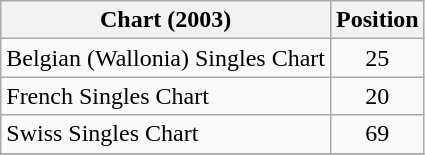<table class="wikitable sortable">
<tr>
<th>Chart (2003)</th>
<th>Position</th>
</tr>
<tr>
<td>Belgian (Wallonia) Singles Chart</td>
<td align="center">25</td>
</tr>
<tr>
<td>French Singles Chart</td>
<td align="center">20</td>
</tr>
<tr>
<td>Swiss Singles Chart</td>
<td align="center">69</td>
</tr>
<tr>
</tr>
</table>
